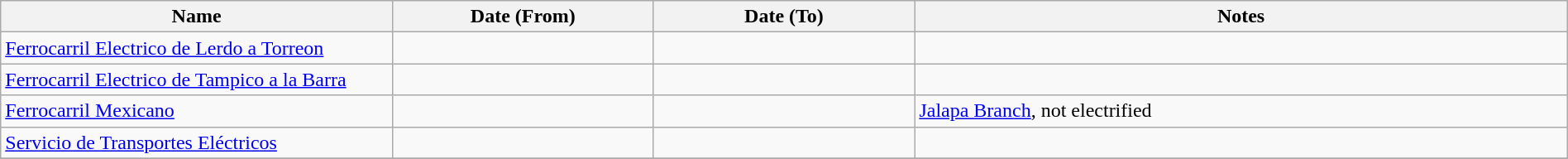<table class="wikitable sortable" width=100%>
<tr>
<th width=15%>Name</th>
<th width=10%>Date (From)</th>
<th width=10%>Date (To)</th>
<th class="unsortable" width=25%>Notes</th>
</tr>
<tr>
<td><a href='#'>Ferrocarril Electrico de Lerdo a Torreon</a></td>
<td></td>
<td></td>
<td></td>
</tr>
<tr>
<td><a href='#'>Ferrocarril Electrico de Tampico a la Barra</a></td>
<td></td>
<td></td>
<td></td>
</tr>
<tr>
<td><a href='#'>Ferrocarril Mexicano</a></td>
<td></td>
<td></td>
<td><a href='#'>Jalapa Branch</a>, not electrified</td>
</tr>
<tr>
<td><a href='#'>Servicio de Transportes Eléctricos</a></td>
<td></td>
<td></td>
<td></td>
</tr>
<tr>
</tr>
</table>
